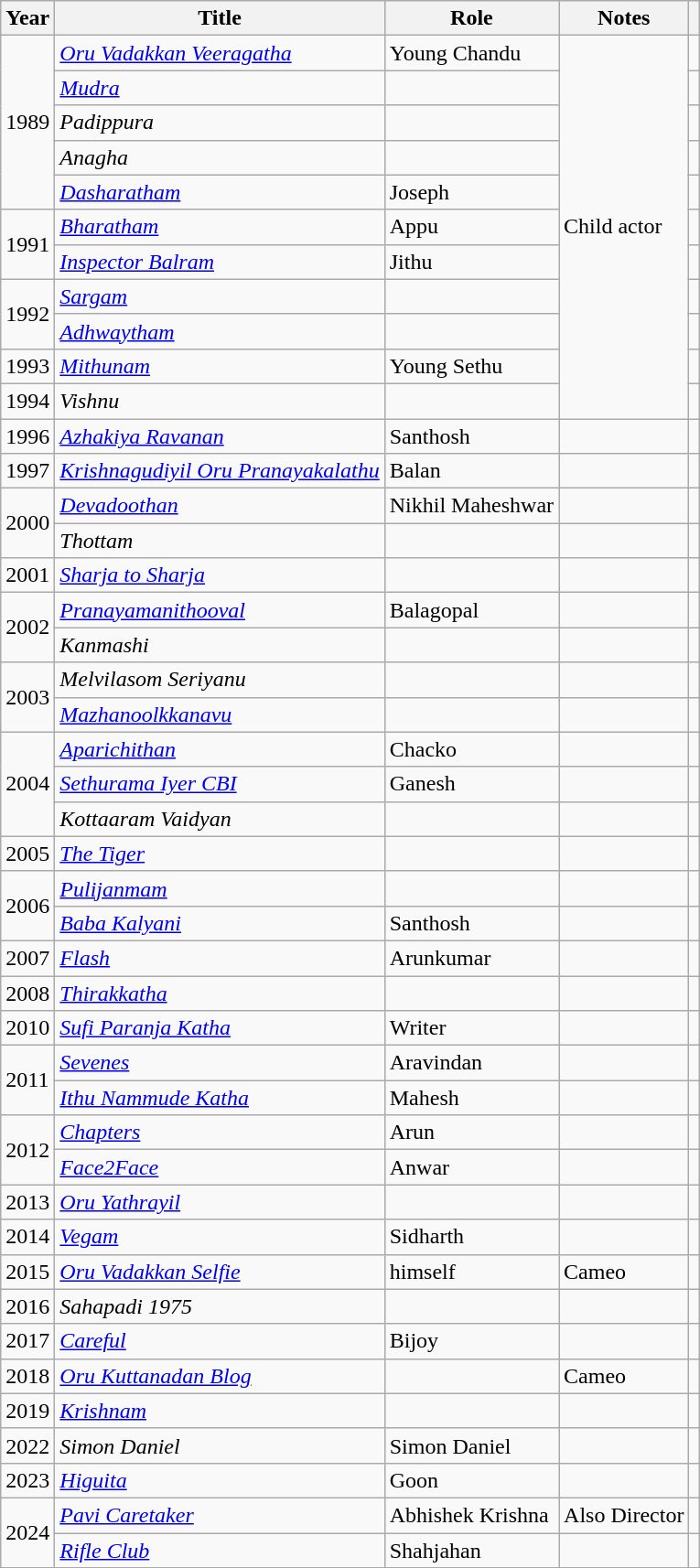<table class="wikitable sortable">
<tr>
<th scope="col">Year</th>
<th scope="col">Title</th>
<th>Role</th>
<th>Notes</th>
<th></th>
</tr>
<tr>
<td rowspan="5">1989</td>
<td><em><a href='#'>Oru Vadakkan Veeragatha</a></em></td>
<td>Young Chandu</td>
<td rowspan="11">Child actor</td>
<td></td>
</tr>
<tr>
<td><em><a href='#'>Mudra</a></em></td>
<td></td>
<td></td>
</tr>
<tr>
<td><em>Padippura</em></td>
<td></td>
<td></td>
</tr>
<tr>
<td><em>Anagha</em></td>
<td></td>
<td></td>
</tr>
<tr>
<td><em><a href='#'>Dasharatham</a></em></td>
<td>Joseph</td>
<td></td>
</tr>
<tr>
<td rowspan="2">1991</td>
<td><em><a href='#'>Bharatham</a></em></td>
<td>Appu</td>
<td></td>
</tr>
<tr>
<td><em><a href='#'>Inspector Balram</a></em></td>
<td>Jithu</td>
<td></td>
</tr>
<tr>
<td rowspan="2">1992</td>
<td><em><a href='#'>Sargam</a></em></td>
<td></td>
<td></td>
</tr>
<tr>
<td><em><a href='#'>Adhwaytham</a></em></td>
<td></td>
<td></td>
</tr>
<tr>
<td>1993</td>
<td><em><a href='#'>Mithunam</a></em></td>
<td>Young Sethu</td>
<td></td>
</tr>
<tr>
<td>1994</td>
<td><em>Vishnu</em></td>
<td></td>
<td></td>
</tr>
<tr>
<td>1996</td>
<td><em><a href='#'>Azhakiya Ravanan</a></em></td>
<td>Santhosh</td>
<td></td>
<td></td>
</tr>
<tr>
<td>1997</td>
<td><em><a href='#'>Krishnagudiyil Oru Pranayakalathu</a></em></td>
<td>Balan</td>
<td></td>
<td></td>
</tr>
<tr>
<td rowspan="2">2000</td>
<td><em><a href='#'>Devadoothan</a></em></td>
<td>Nikhil Maheshwar</td>
<td></td>
<td></td>
</tr>
<tr>
<td><em>Thottam</em></td>
<td></td>
<td></td>
<td></td>
</tr>
<tr>
<td>2001</td>
<td><em><a href='#'>Sharja to Sharja</a></em></td>
<td></td>
<td></td>
<td></td>
</tr>
<tr>
<td rowspan="2">2002</td>
<td><em><a href='#'>Pranayamanithooval</a></em></td>
<td>Balagopal</td>
<td></td>
<td></td>
</tr>
<tr>
<td><em>Kanmashi</em></td>
<td></td>
<td></td>
<td></td>
</tr>
<tr>
<td rowspan="2">2003</td>
<td><em>Melvilasom Seriyanu</em></td>
<td></td>
<td></td>
<td></td>
</tr>
<tr>
<td><em><a href='#'>Mazhanoolkkanavu</a></em></td>
<td></td>
<td></td>
<td></td>
</tr>
<tr>
<td rowspan="3">2004</td>
<td><em><a href='#'>Aparichithan</a></em></td>
<td>Chacko</td>
<td></td>
<td></td>
</tr>
<tr>
<td><em><a href='#'>Sethurama Iyer CBI</a></em></td>
<td>Ganesh</td>
<td></td>
<td></td>
</tr>
<tr>
<td><em>Kottaaram Vaidyan</em></td>
<td></td>
<td></td>
<td></td>
</tr>
<tr>
<td>2005</td>
<td><em><a href='#'>The Tiger</a></em></td>
<td></td>
<td></td>
<td></td>
</tr>
<tr>
<td rowspan="2">2006</td>
<td><em><a href='#'>Pulijanmam</a></em></td>
<td></td>
<td></td>
<td></td>
</tr>
<tr>
<td><em><a href='#'>Baba Kalyani</a></em></td>
<td>Santhosh</td>
<td></td>
<td></td>
</tr>
<tr>
<td>2007</td>
<td><em><a href='#'>Flash</a></em></td>
<td>Arunkumar</td>
<td></td>
<td></td>
</tr>
<tr>
<td rowspan="1">2008</td>
<td><em><a href='#'>Thirakkatha</a></em></td>
<td></td>
<td></td>
<td></td>
</tr>
<tr>
<td>2010</td>
<td><em><a href='#'>Sufi Paranja Katha</a></em></td>
<td>Writer</td>
<td></td>
<td></td>
</tr>
<tr>
<td rowspan="2">2011</td>
<td><em><a href='#'>Sevenes</a></em></td>
<td>Aravindan</td>
<td></td>
<td></td>
</tr>
<tr>
<td><em><a href='#'>Ithu Nammude Katha</a></em></td>
<td>Mahesh</td>
<td></td>
<td></td>
</tr>
<tr>
<td rowspan="2">2012</td>
<td><em><a href='#'>Chapters</a></em></td>
<td>Arun</td>
<td></td>
<td></td>
</tr>
<tr>
<td><em><a href='#'>Face2Face</a></em></td>
<td>Anwar</td>
<td></td>
<td></td>
</tr>
<tr>
<td>2013</td>
<td><em><a href='#'>Oru Yathrayil</a></em></td>
<td></td>
<td></td>
<td></td>
</tr>
<tr>
<td>2014</td>
<td><em><a href='#'>Vegam</a></em></td>
<td>Sidharth</td>
<td></td>
<td></td>
</tr>
<tr>
<td>2015</td>
<td><em><a href='#'>Oru Vadakkan Selfie</a></em></td>
<td>himself</td>
<td>Cameo</td>
<td></td>
</tr>
<tr>
<td>2016</td>
<td><em>Sahapadi 1975</em></td>
<td></td>
<td></td>
<td></td>
</tr>
<tr>
<td>2017</td>
<td><em><a href='#'>Careful</a></em></td>
<td>Bijoy</td>
<td></td>
<td></td>
</tr>
<tr>
<td>2018</td>
<td><em><a href='#'>Oru Kuttanadan Blog</a></em></td>
<td></td>
<td>Cameo</td>
<td></td>
</tr>
<tr>
<td>2019</td>
<td><em><a href='#'>Krishnam</a></em></td>
<td></td>
<td></td>
<td></td>
</tr>
<tr>
<td>2022</td>
<td><em>Simon Daniel</em></td>
<td>Simon Daniel</td>
<td></td>
<td></td>
</tr>
<tr>
<td>2023</td>
<td><em><a href='#'>Higuita</a></em></td>
<td>Goon</td>
<td></td>
<td></td>
</tr>
<tr>
<td rowspan=2>2024</td>
<td><em><a href='#'>Pavi Caretaker</a></em></td>
<td>Abhishek Krishna</td>
<td>Also Director</td>
<td></td>
</tr>
<tr>
<td><em><a href='#'>Rifle Club</a></em></td>
<td>Shahjahan</td>
<td></td>
<td></td>
</tr>
</table>
